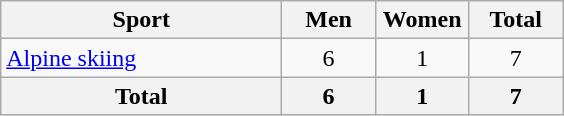<table class="wikitable sortable" style="text-align:center;">
<tr>
<th width=180>Sport</th>
<th width=55>Men</th>
<th width=55>Women</th>
<th width=55>Total</th>
</tr>
<tr>
<td align=left><a href='#'>Alpine skiing</a></td>
<td>6</td>
<td>1</td>
<td>7</td>
</tr>
<tr>
<th>Total</th>
<th>6</th>
<th>1</th>
<th>7</th>
</tr>
</table>
